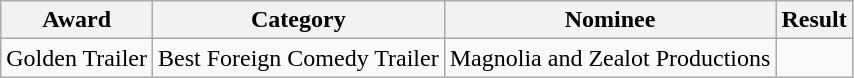<table class="wikitable sortable">
<tr>
<th>Award</th>
<th>Category</th>
<th>Nominee</th>
<th>Result</th>
</tr>
<tr>
<td rowspan="1">Golden Trailer</td>
<td>Best Foreign Comedy Trailer</td>
<td>Magnolia and Zealot Productions</td>
<td></td>
</tr>
</table>
